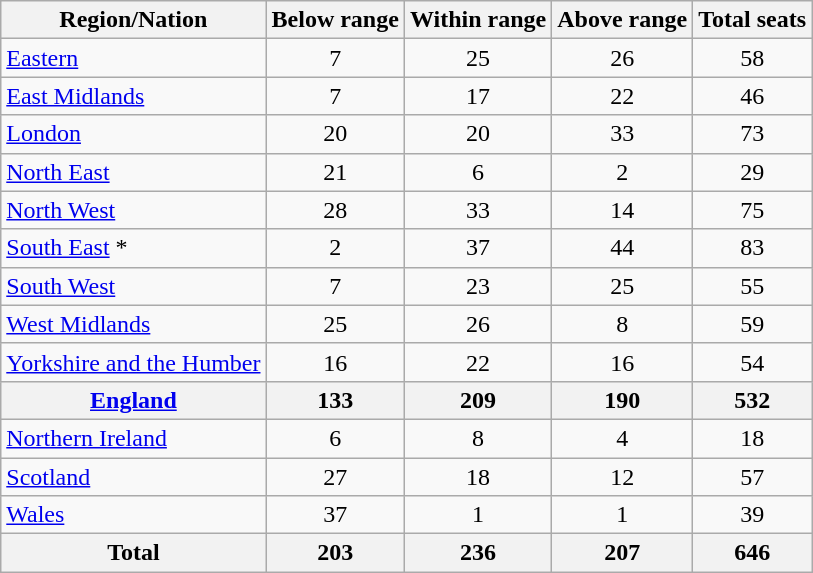<table class="wikitable sortable">
<tr>
<th>Region/Nation</th>
<th>Below range</th>
<th>Within range</th>
<th>Above range</th>
<th>Total seats</th>
</tr>
<tr>
<td><a href='#'>Eastern</a></td>
<td align="center">7</td>
<td align = "center">25</td>
<td align = "center">26</td>
<td align = "center">58</td>
</tr>
<tr>
<td><a href='#'>East Midlands</a></td>
<td align="center">7</td>
<td align = "center">17</td>
<td align = "center">22</td>
<td align = "center">46</td>
</tr>
<tr>
<td><a href='#'>London</a></td>
<td align="center">20</td>
<td align = "center">20</td>
<td align = "center">33</td>
<td align = "center">73</td>
</tr>
<tr>
<td><a href='#'>North East</a></td>
<td align="center">21</td>
<td align = "center">6</td>
<td align = "center">2</td>
<td align = "center">29</td>
</tr>
<tr>
<td><a href='#'>North West</a></td>
<td align="center">28</td>
<td align = "center">33</td>
<td align = "center">14</td>
<td align = "center">75</td>
</tr>
<tr>
<td><a href='#'>South East</a> *</td>
<td align="center">2</td>
<td align = "center">37</td>
<td align = "center">44</td>
<td align = "center">83</td>
</tr>
<tr>
<td><a href='#'>South West</a></td>
<td align="center">7</td>
<td align = "center">23</td>
<td align = "center">25</td>
<td align = "center">55</td>
</tr>
<tr>
<td><a href='#'>West Midlands</a></td>
<td align="center">25</td>
<td align = "center">26</td>
<td align = "center">8</td>
<td align = "center">59</td>
</tr>
<tr>
<td><a href='#'>Yorkshire and the Humber</a></td>
<td align="center">16</td>
<td align = "center">22</td>
<td align = "center">16</td>
<td align = "center">54</td>
</tr>
<tr>
<th><a href='#'>England</a></th>
<th>133</th>
<th>209</th>
<th>190</th>
<th>532</th>
</tr>
<tr>
<td><a href='#'>Northern Ireland</a></td>
<td align="center">6</td>
<td align = "center">8</td>
<td align = "center">4</td>
<td align = "center">18</td>
</tr>
<tr>
<td><a href='#'>Scotland</a></td>
<td align="center">27</td>
<td align = "center">18</td>
<td align = "center">12</td>
<td align = "center">57</td>
</tr>
<tr>
<td><a href='#'>Wales</a></td>
<td align="center">37</td>
<td align = "center">1</td>
<td align = "center">1</td>
<td align = "center">39</td>
</tr>
<tr>
<th>Total</th>
<th>203</th>
<th>236</th>
<th>207</th>
<th>646</th>
</tr>
</table>
